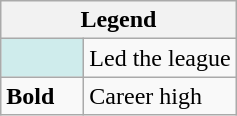<table class="wikitable mw-collapsible mw-collapsed">
<tr>
<th colspan="2">Legend</th>
</tr>
<tr>
<td style="background:#cfecec; width:3em;"></td>
<td>Led the league</td>
</tr>
<tr>
<td><strong>Bold</strong></td>
<td>Career high</td>
</tr>
</table>
